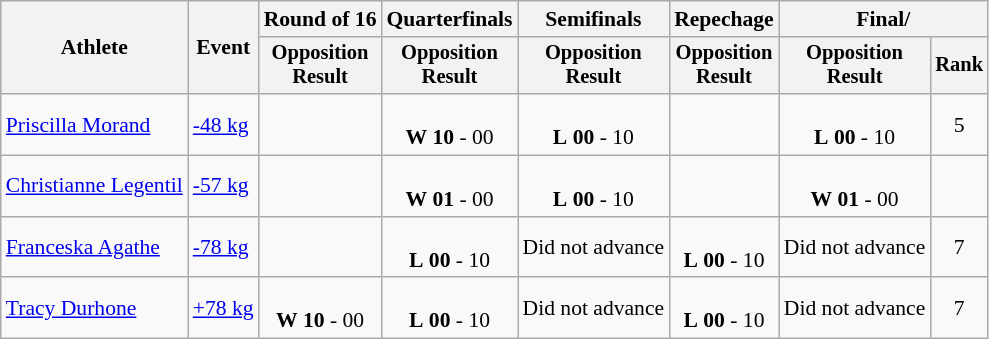<table class="wikitable" style="font-size:90%;">
<tr>
<th rowspan=2>Athlete</th>
<th rowspan=2>Event</th>
<th>Round of 16</th>
<th>Quarterfinals</th>
<th>Semifinals</th>
<th>Repechage</th>
<th colspan=2>Final/</th>
</tr>
<tr style="font-size:95%">
<th>Opposition<br>Result</th>
<th>Opposition<br>Result</th>
<th>Opposition<br>Result</th>
<th>Opposition<br>Result</th>
<th>Opposition<br>Result</th>
<th>Rank</th>
</tr>
<tr align=center>
<td align=left><a href='#'>Priscilla Morand</a></td>
<td align=left><a href='#'>-48 kg</a></td>
<td></td>
<td><br><strong>W</strong> <strong>10</strong> - 00</td>
<td><br><strong>L</strong> <strong>00</strong> - 10</td>
<td></td>
<td><br><strong>L</strong> <strong>00</strong> - 10</td>
<td>5</td>
</tr>
<tr align=center>
<td align=left><a href='#'>Christianne Legentil</a></td>
<td align=left><a href='#'>-57 kg</a></td>
<td></td>
<td><br><strong>W</strong> <strong>01</strong> - 00</td>
<td><br><strong>L</strong> <strong>00</strong> - 10</td>
<td></td>
<td><br><strong>W</strong> <strong>01</strong> - 00</td>
<td></td>
</tr>
<tr align=center>
<td align=left><a href='#'>Franceska Agathe</a></td>
<td align=left><a href='#'>-78 kg</a></td>
<td></td>
<td><br><strong>L</strong> <strong>00</strong> - 10</td>
<td>Did not advance</td>
<td><br><strong>L</strong> <strong>00</strong> - 10</td>
<td>Did not advance</td>
<td>7</td>
</tr>
<tr align=center>
<td align=left><a href='#'>Tracy Durhone</a></td>
<td align=left><a href='#'>+78 kg</a></td>
<td><br><strong>W</strong> <strong>10</strong> - 00</td>
<td><br><strong>L</strong> <strong>00</strong> - 10</td>
<td>Did not advance</td>
<td><br><strong>L</strong> <strong>00</strong> - 10</td>
<td>Did not advance</td>
<td>7</td>
</tr>
</table>
